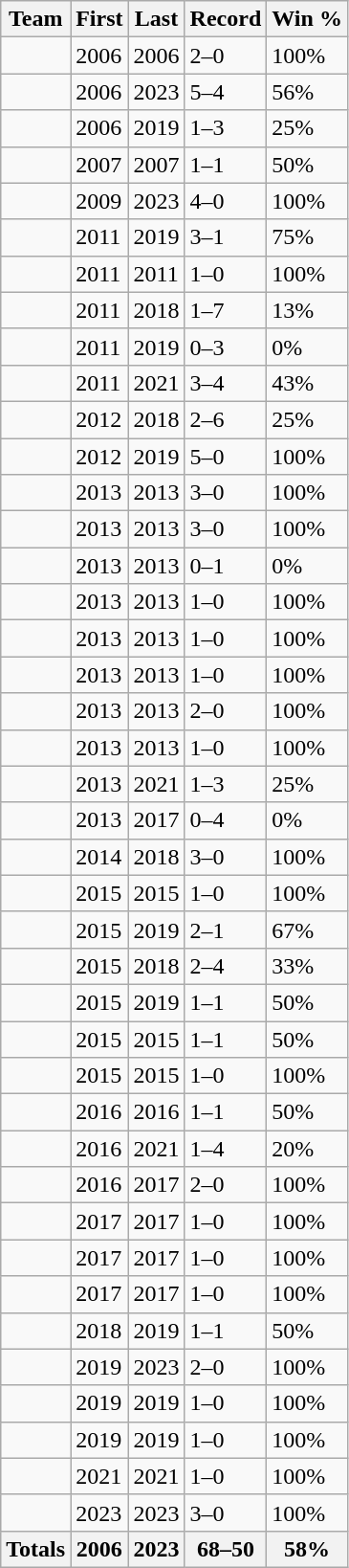<table class="wikitable sortable">
<tr>
<th>Team</th>
<th>First</th>
<th>Last</th>
<th data-sort-type="number">Record</th>
<th data-sort-type="number">Win %</th>
</tr>
<tr>
<td></td>
<td>2006</td>
<td>2006</td>
<td>2–0</td>
<td>100%</td>
</tr>
<tr>
<td></td>
<td>2006</td>
<td>2023</td>
<td>5–4</td>
<td>56%</td>
</tr>
<tr>
<td></td>
<td>2006</td>
<td>2019</td>
<td>1–3</td>
<td>25%</td>
</tr>
<tr>
<td></td>
<td>2007</td>
<td>2007</td>
<td>1–1</td>
<td>50%</td>
</tr>
<tr>
<td></td>
<td>2009</td>
<td>2023</td>
<td>4–0</td>
<td>100%</td>
</tr>
<tr>
<td></td>
<td>2011</td>
<td>2019</td>
<td>3–1</td>
<td>75%</td>
</tr>
<tr>
<td></td>
<td>2011</td>
<td>2011</td>
<td>1–0</td>
<td>100%</td>
</tr>
<tr>
<td></td>
<td>2011</td>
<td>2018</td>
<td>1–7</td>
<td>13%</td>
</tr>
<tr>
<td></td>
<td>2011</td>
<td>2019</td>
<td>0–3</td>
<td>0%</td>
</tr>
<tr>
<td></td>
<td>2011</td>
<td>2021</td>
<td>3–4</td>
<td>43%</td>
</tr>
<tr>
<td></td>
<td>2012</td>
<td>2018</td>
<td>2–6</td>
<td>25%</td>
</tr>
<tr>
<td></td>
<td>2012</td>
<td>2019</td>
<td>5–0</td>
<td>100%</td>
</tr>
<tr>
<td></td>
<td>2013</td>
<td>2013</td>
<td>3–0</td>
<td>100%</td>
</tr>
<tr>
<td></td>
<td>2013</td>
<td>2013</td>
<td>3–0</td>
<td>100%</td>
</tr>
<tr>
<td></td>
<td>2013</td>
<td>2013</td>
<td>0–1</td>
<td>0%</td>
</tr>
<tr>
<td></td>
<td>2013</td>
<td>2013</td>
<td>1–0</td>
<td>100%</td>
</tr>
<tr>
<td></td>
<td>2013</td>
<td>2013</td>
<td>1–0</td>
<td>100%</td>
</tr>
<tr>
<td></td>
<td>2013</td>
<td>2013</td>
<td>1–0</td>
<td>100%</td>
</tr>
<tr>
<td></td>
<td>2013</td>
<td>2013</td>
<td>2–0</td>
<td>100%</td>
</tr>
<tr>
<td></td>
<td>2013</td>
<td>2013</td>
<td>1–0</td>
<td>100%</td>
</tr>
<tr>
<td></td>
<td>2013</td>
<td>2021</td>
<td>1–3</td>
<td>25%</td>
</tr>
<tr>
<td></td>
<td>2013</td>
<td>2017</td>
<td>0–4</td>
<td>0%</td>
</tr>
<tr>
<td></td>
<td>2014</td>
<td>2018</td>
<td>3–0</td>
<td>100%</td>
</tr>
<tr>
<td></td>
<td>2015</td>
<td>2015</td>
<td>1–0</td>
<td>100%</td>
</tr>
<tr>
<td></td>
<td>2015</td>
<td>2019</td>
<td>2–1</td>
<td>67%</td>
</tr>
<tr>
<td></td>
<td>2015</td>
<td>2018</td>
<td>2–4</td>
<td>33%</td>
</tr>
<tr>
<td></td>
<td>2015</td>
<td>2019</td>
<td>1–1</td>
<td>50%</td>
</tr>
<tr>
<td></td>
<td>2015</td>
<td>2015</td>
<td>1–1</td>
<td>50%</td>
</tr>
<tr>
<td></td>
<td>2015</td>
<td>2015</td>
<td>1–0</td>
<td>100%</td>
</tr>
<tr>
<td></td>
<td>2016</td>
<td>2016</td>
<td>1–1</td>
<td>50%</td>
</tr>
<tr>
<td></td>
<td>2016</td>
<td>2021</td>
<td>1–4</td>
<td>20%</td>
</tr>
<tr>
<td></td>
<td>2016</td>
<td>2017</td>
<td>2–0</td>
<td>100%</td>
</tr>
<tr>
<td></td>
<td>2017</td>
<td>2017</td>
<td>1–0</td>
<td>100%</td>
</tr>
<tr>
<td></td>
<td>2017</td>
<td>2017</td>
<td>1–0</td>
<td>100%</td>
</tr>
<tr>
<td></td>
<td>2017</td>
<td>2017</td>
<td>1–0</td>
<td>100%</td>
</tr>
<tr>
<td></td>
<td>2018</td>
<td>2019</td>
<td>1–1</td>
<td>50%</td>
</tr>
<tr>
<td></td>
<td>2019</td>
<td>2023</td>
<td>2–0</td>
<td>100%</td>
</tr>
<tr>
<td></td>
<td>2019</td>
<td>2019</td>
<td>1–0</td>
<td>100%</td>
</tr>
<tr>
<td></td>
<td>2019</td>
<td>2019</td>
<td>1–0</td>
<td>100%</td>
</tr>
<tr>
<td></td>
<td>2021</td>
<td>2021</td>
<td>1–0</td>
<td>100%</td>
</tr>
<tr>
<td></td>
<td>2023</td>
<td>2023</td>
<td>3–0</td>
<td>100%</td>
</tr>
<tr>
<th><strong>Totals</strong></th>
<th><strong>2006</strong></th>
<th><strong>2023</strong></th>
<th><strong>68–50</strong></th>
<th><strong>58%</strong></th>
</tr>
</table>
